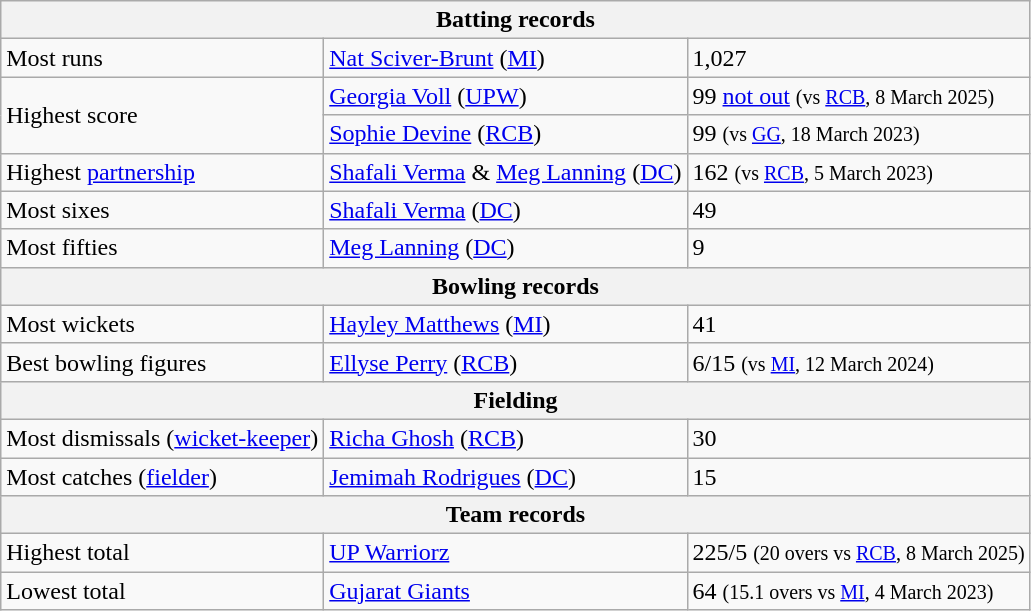<table class="wikitable">
<tr>
<th colspan="3">Batting records</th>
</tr>
<tr>
<td>Most runs</td>
<td><a href='#'>Nat Sciver-Brunt</a> (<a href='#'>MI</a>)</td>
<td>1,027</td>
</tr>
<tr>
<td rowspan=2>Highest score</td>
<td><a href='#'>Georgia Voll</a> (<a href='#'>UPW</a>)</td>
<td>99 <a href='#'>not out</a> <small>(vs <a href='#'>RCB</a>, 8 March 2025)</small></td>
</tr>
<tr>
<td><a href='#'>Sophie Devine</a> (<a href='#'>RCB</a>)</td>
<td>99 <small>(vs <a href='#'>GG</a>, 18 March 2023)</small></td>
</tr>
<tr>
<td>Highest <a href='#'>partnership</a></td>
<td><a href='#'>Shafali Verma</a> & <a href='#'>Meg Lanning</a> (<a href='#'>DC</a>)</td>
<td>162 <small>(vs <a href='#'>RCB</a>, 5 March 2023)</small></td>
</tr>
<tr>
<td>Most sixes</td>
<td><a href='#'>Shafali Verma</a> (<a href='#'>DC</a>)</td>
<td>49</td>
</tr>
<tr>
<td>Most fifties</td>
<td><a href='#'>Meg Lanning</a> (<a href='#'>DC</a>)</td>
<td>9</td>
</tr>
<tr>
<th colspan="3">Bowling records</th>
</tr>
<tr>
<td>Most wickets</td>
<td><a href='#'>Hayley Matthews</a> (<a href='#'>MI</a>)</td>
<td>41</td>
</tr>
<tr>
<td>Best bowling figures</td>
<td><a href='#'>Ellyse Perry</a> (<a href='#'>RCB</a>)</td>
<td>6/15 <small>(vs <a href='#'>MI</a>, 12 March 2024)</small></td>
</tr>
<tr>
<th colspan="3">Fielding</th>
</tr>
<tr>
<td>Most dismissals (<a href='#'>wicket-keeper</a>)</td>
<td><a href='#'>Richa Ghosh</a> (<a href='#'>RCB</a>)</td>
<td>30</td>
</tr>
<tr>
<td>Most catches (<a href='#'>fielder</a>)</td>
<td><a href='#'>Jemimah Rodrigues</a> (<a href='#'>DC</a>)</td>
<td>15</td>
</tr>
<tr>
<th colspan="3">Team records</th>
</tr>
<tr>
<td>Highest total</td>
<td><a href='#'>UP Warriorz</a></td>
<td>225/5 <small>(20 overs vs <a href='#'>RCB</a>, 8 March 2025)</small></td>
</tr>
<tr>
<td>Lowest total</td>
<td><a href='#'>Gujarat Giants</a></td>
<td>64 <small>(15.1 overs vs <a href='#'>MI</a>, 4 March 2023)</small></td>
</tr>
</table>
